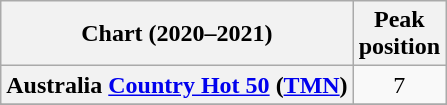<table class="wikitable sortable plainrowheaders" style="text-align:center">
<tr>
<th scope="col">Chart (2020–2021)</th>
<th scope="col">Peak<br>position</th>
</tr>
<tr>
<th scope="row">Australia <a href='#'>Country Hot 50</a> (<a href='#'>TMN</a>)</th>
<td>7</td>
</tr>
<tr>
</tr>
<tr>
</tr>
<tr>
</tr>
<tr>
</tr>
<tr>
</tr>
</table>
